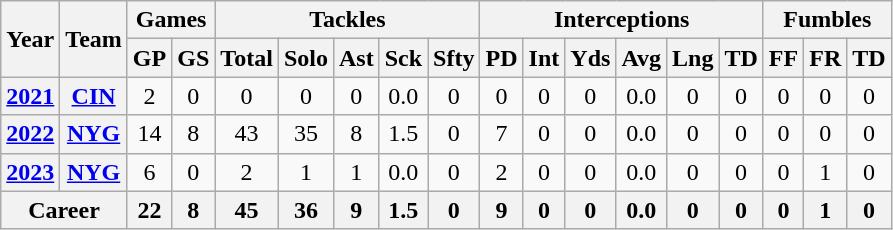<table class="wikitable" style="text-align:center;">
<tr>
<th rowspan="2">Year</th>
<th rowspan="2">Team</th>
<th colspan="2">Games</th>
<th colspan="5">Tackles</th>
<th colspan="6">Interceptions</th>
<th colspan="3">Fumbles</th>
</tr>
<tr>
<th>GP</th>
<th>GS</th>
<th>Total</th>
<th>Solo</th>
<th>Ast</th>
<th>Sck</th>
<th>Sfty</th>
<th>PD</th>
<th>Int</th>
<th>Yds</th>
<th>Avg</th>
<th>Lng</th>
<th>TD</th>
<th>FF</th>
<th>FR</th>
<th>TD</th>
</tr>
<tr>
<th><a href='#'>2021</a></th>
<th><a href='#'>CIN</a></th>
<td>2</td>
<td>0</td>
<td>0</td>
<td>0</td>
<td>0</td>
<td>0.0</td>
<td>0</td>
<td>0</td>
<td>0</td>
<td>0</td>
<td>0.0</td>
<td>0</td>
<td>0</td>
<td>0</td>
<td>0</td>
<td>0</td>
</tr>
<tr>
<th><a href='#'>2022</a></th>
<th><a href='#'>NYG</a></th>
<td>14</td>
<td>8</td>
<td>43</td>
<td>35</td>
<td>8</td>
<td>1.5</td>
<td>0</td>
<td>7</td>
<td>0</td>
<td>0</td>
<td>0.0</td>
<td>0</td>
<td>0</td>
<td>0</td>
<td>0</td>
<td>0</td>
</tr>
<tr>
<th><a href='#'>2023</a></th>
<th><a href='#'>NYG</a></th>
<td>6</td>
<td>0</td>
<td>2</td>
<td>1</td>
<td>1</td>
<td>0.0</td>
<td>0</td>
<td>2</td>
<td>0</td>
<td>0</td>
<td>0.0</td>
<td>0</td>
<td>0</td>
<td>0</td>
<td>1</td>
<td>0</td>
</tr>
<tr>
<th colspan="2">Career</th>
<th>22</th>
<th>8</th>
<th>45</th>
<th>36</th>
<th>9</th>
<th>1.5</th>
<th>0</th>
<th>9</th>
<th>0</th>
<th>0</th>
<th>0.0</th>
<th>0</th>
<th>0</th>
<th>0</th>
<th>1</th>
<th>0</th>
</tr>
</table>
